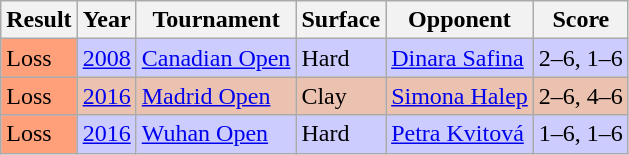<table class="sortable wikitable">
<tr>
<th>Result</th>
<th>Year</th>
<th>Tournament</th>
<th>Surface</th>
<th>Opponent</th>
<th>Score</th>
</tr>
<tr bgcolor=CCCCFF>
<td bgcolor=FFA07A>Loss</td>
<td><a href='#'>2008</a></td>
<td><a href='#'>Canadian Open</a></td>
<td>Hard</td>
<td> <a href='#'>Dinara Safina</a></td>
<td>2–6, 1–6</td>
</tr>
<tr style="background:#ebc2af;">
<td bgcolor=FFA07A>Loss</td>
<td><a href='#'>2016</a></td>
<td><a href='#'>Madrid Open</a></td>
<td>Clay</td>
<td> <a href='#'>Simona Halep</a></td>
<td>2–6, 4–6</td>
</tr>
<tr bgcolor=CCCCFF>
<td bgcolor=FFA07A>Loss</td>
<td><a href='#'>2016</a></td>
<td><a href='#'>Wuhan Open</a></td>
<td>Hard</td>
<td> <a href='#'>Petra Kvitová</a></td>
<td>1–6, 1–6</td>
</tr>
</table>
